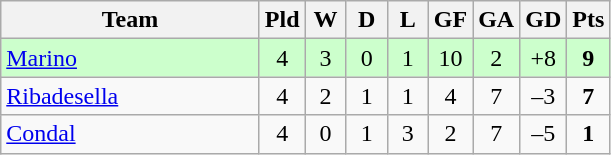<table class="wikitable" style="text-align: center;">
<tr>
<th width=165>Team</th>
<th width=20>Pld</th>
<th width=20>W</th>
<th width=20>D</th>
<th width=20>L</th>
<th width=20>GF</th>
<th width=20>GA</th>
<th width=20>GD</th>
<th width=20>Pts</th>
</tr>
<tr bgcolor=#ccffcc>
<td align=left><a href='#'>Marino</a></td>
<td>4</td>
<td>3</td>
<td>0</td>
<td>1</td>
<td>10</td>
<td>2</td>
<td>+8</td>
<td><strong>9</strong></td>
</tr>
<tr>
<td align=left><a href='#'>Ribadesella</a></td>
<td>4</td>
<td>2</td>
<td>1</td>
<td>1</td>
<td>4</td>
<td>7</td>
<td>–3</td>
<td><strong>7</strong></td>
</tr>
<tr>
<td align=left><a href='#'>Condal</a></td>
<td>4</td>
<td>0</td>
<td>1</td>
<td>3</td>
<td>2</td>
<td>7</td>
<td>–5</td>
<td><strong>1</strong></td>
</tr>
</table>
